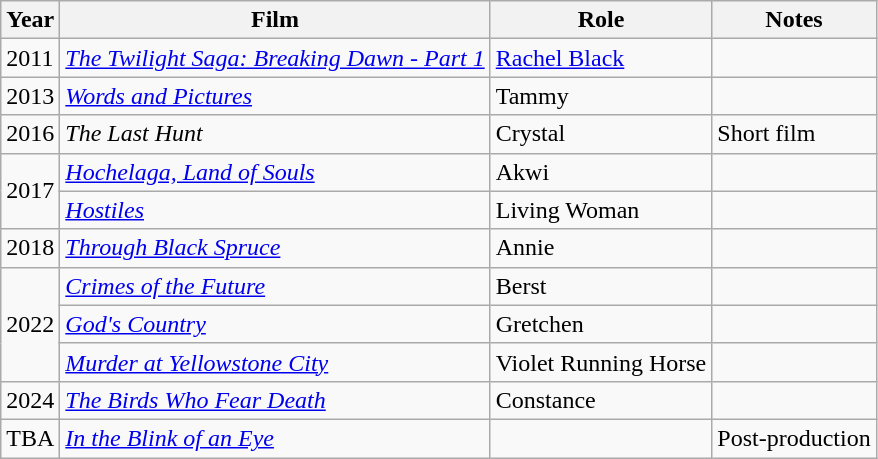<table class="wikitable sortable">
<tr>
<th>Year</th>
<th>Film</th>
<th>Role</th>
<th class="unsortable">Notes</th>
</tr>
<tr>
<td>2011</td>
<td data-sort-value="Twilight Saga: Breaking Dawn - Part 1, The"><em><a href='#'>The Twilight Saga: Breaking Dawn - Part 1</a></em></td>
<td><a href='#'>Rachel Black</a></td>
<td></td>
</tr>
<tr>
<td>2013</td>
<td><em><a href='#'>Words and Pictures</a></em></td>
<td>Tammy</td>
<td></td>
</tr>
<tr>
<td>2016</td>
<td data-sort-value="Last Hunt, The"><em>The Last Hunt</em></td>
<td>Crystal</td>
<td>Short film</td>
</tr>
<tr>
<td rowspan=2>2017</td>
<td><em><a href='#'>Hochelaga, Land of Souls</a></em></td>
<td>Akwi</td>
<td></td>
</tr>
<tr>
<td><em><a href='#'>Hostiles</a></em></td>
<td>Living Woman</td>
<td></td>
</tr>
<tr>
<td>2018</td>
<td><em><a href='#'>Through Black Spruce</a></em></td>
<td>Annie</td>
<td></td>
</tr>
<tr>
<td rowspan=3>2022</td>
<td><em><a href='#'>Crimes of the Future</a></em></td>
<td>Berst</td>
<td></td>
</tr>
<tr>
<td><em><a href='#'>God's Country</a></em></td>
<td>Gretchen</td>
<td></td>
</tr>
<tr>
<td><em><a href='#'>Murder at Yellowstone City</a></em></td>
<td>Violet Running Horse</td>
<td></td>
</tr>
<tr>
<td>2024</td>
<td data-sort-value="Birds Who Fear Death, The"><em><a href='#'>The Birds Who Fear Death</a></em></td>
<td>Constance</td>
<td></td>
</tr>
<tr>
<td>TBA</td>
<td><em><a href='#'>In the Blink of an Eye</a></em></td>
<td></td>
<td>Post-production</td>
</tr>
</table>
